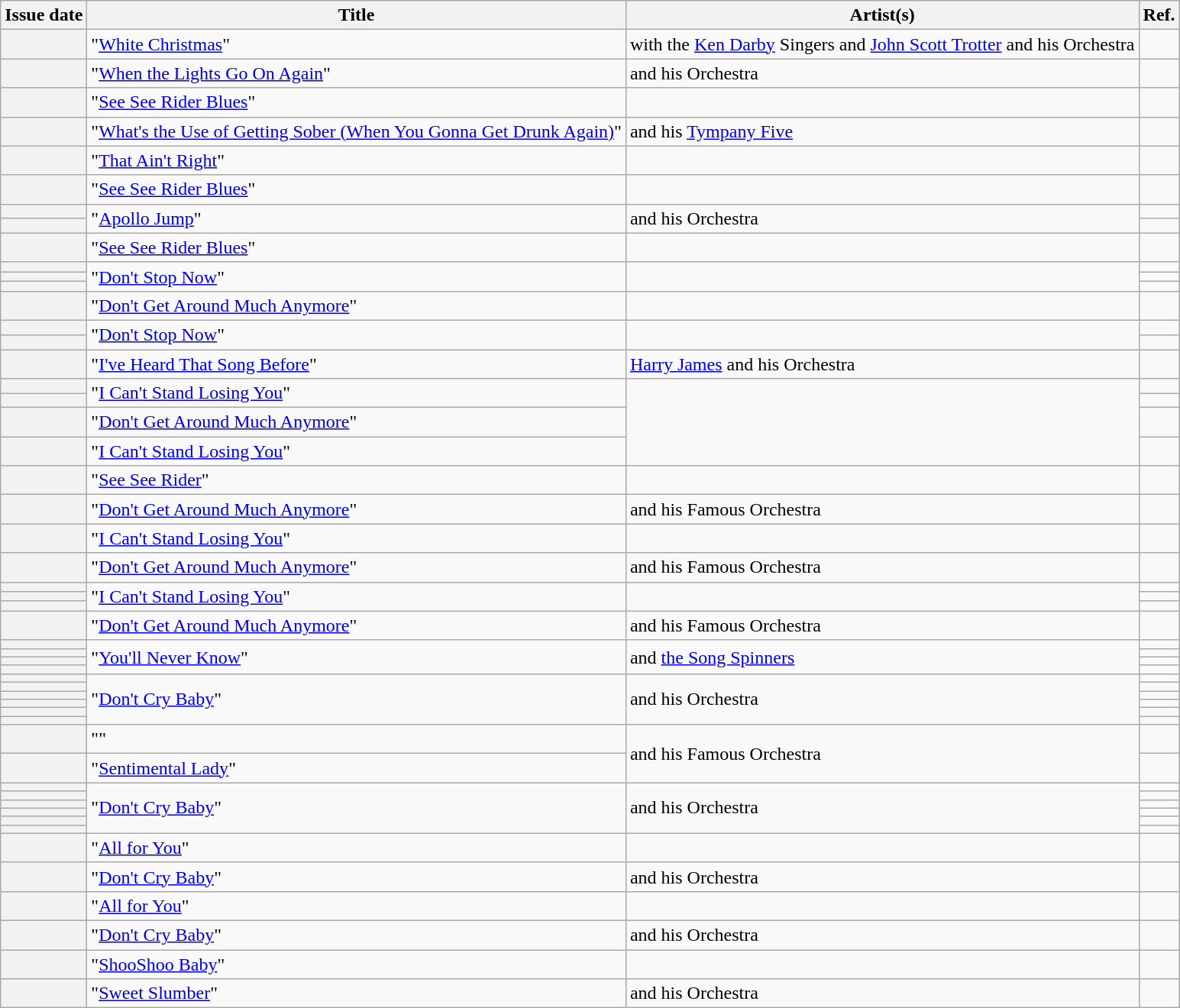<table class="wikitable sortable plainrowheaders">
<tr>
<th scope=col>Issue date</th>
<th scope=col>Title</th>
<th scope=col>Artist(s)</th>
<th scope=col class=unsortable>Ref.</th>
</tr>
<tr>
<th scope=row></th>
<td>"<a href='#'>White Christmas</a>"</td>
<td> with the <a href='#'>Ken Darby</a> Singers and <a href='#'>John Scott Trotter</a> and his Orchestra</td>
<td align=center></td>
</tr>
<tr>
<th scope=row></th>
<td>"<a href='#'>When the Lights Go On Again</a>"</td>
<td> and his Orchestra</td>
<td align=center></td>
</tr>
<tr>
<th scope=row></th>
<td>"<a href='#'>See See Rider Blues</a>"</td>
<td></td>
<td align=center></td>
</tr>
<tr>
<th scope=row></th>
<td>"<a href='#'>What's the Use of Getting Sober (When You Gonna Get Drunk Again)</a>"</td>
<td> and his <a href='#'>Tympany Five</a></td>
<td align=center></td>
</tr>
<tr>
<th scope=row></th>
<td>"<a href='#'>That Ain't Right</a>"</td>
<td></td>
<td align=center></td>
</tr>
<tr>
<th scope=row></th>
<td>"<a href='#'>See See Rider Blues</a>"</td>
<td></td>
<td align=center></td>
</tr>
<tr>
<th scope=row></th>
<td rowspan=2>"<a href='#'>Apollo Jump</a>"</td>
<td rowspan=2> and his Orchestra</td>
<td align=center></td>
</tr>
<tr>
<th scope=row></th>
<td align=center></td>
</tr>
<tr>
<th scope=row></th>
<td>"<a href='#'>See See Rider Blues</a>"</td>
<td></td>
<td align=center></td>
</tr>
<tr>
<th scope=row></th>
<td rowspan=3>"<a href='#'>Don't Stop Now</a>"</td>
<td rowspan=3></td>
<td align=center></td>
</tr>
<tr>
<th scope=row></th>
<td align=center></td>
</tr>
<tr>
<th scope=row></th>
<td align=center></td>
</tr>
<tr>
<th scope=row></th>
<td>"<a href='#'>Don't Get Around Much Anymore</a>"</td>
<td></td>
<td align=center></td>
</tr>
<tr>
<th scope=row></th>
<td rowspan=2>"<a href='#'>Don't Stop Now</a>"</td>
<td rowspan=2></td>
<td align=center></td>
</tr>
<tr>
<th scope=row></th>
<td align=center></td>
</tr>
<tr>
<th scope=row></th>
<td>"<a href='#'>I've Heard That Song Before</a>"</td>
<td><a href='#'>Harry James</a> and his Orchestra</td>
<td align=center></td>
</tr>
<tr>
<th scope=row></th>
<td rowspan=2>"<a href='#'>I Can't Stand Losing You</a>"</td>
<td rowspan=4></td>
<td align=center></td>
</tr>
<tr>
<th scope=row></th>
<td align=center></td>
</tr>
<tr>
<th scope=row></th>
<td>"<a href='#'>Don't Get Around Much Anymore</a>"</td>
<td align=center></td>
</tr>
<tr>
<th scope=row></th>
<td>"<a href='#'>I Can't Stand Losing You</a>"</td>
<td align=center></td>
</tr>
<tr>
<th scope=row></th>
<td>"<a href='#'>See See Rider</a>"</td>
<td></td>
<td align=center></td>
</tr>
<tr>
<th scope=row></th>
<td>"<a href='#'>Don't Get Around Much Anymore</a>"</td>
<td> and his Famous Orchestra</td>
<td align=center></td>
</tr>
<tr>
<th scope=row></th>
<td>"<a href='#'>I Can't Stand Losing You</a>"</td>
<td></td>
<td align=center></td>
</tr>
<tr>
<th scope=row></th>
<td>"<a href='#'>Don't Get Around Much Anymore</a>"</td>
<td> and his Famous Orchestra</td>
<td align=center></td>
</tr>
<tr>
<th scope=row></th>
<td rowspan=3>"<a href='#'>I Can't Stand Losing You</a>"</td>
<td rowspan=3></td>
<td align=center></td>
</tr>
<tr>
<th scope=row></th>
<td align=center></td>
</tr>
<tr>
<th scope=row></th>
<td align=center></td>
</tr>
<tr>
<th scope=row></th>
<td>"<a href='#'>Don't Get Around Much Anymore</a>"</td>
<td> and his Famous Orchestra</td>
<td align=center></td>
</tr>
<tr>
<th scope=row></th>
<td rowspan=4>"<a href='#'>You'll Never Know</a>"</td>
<td rowspan=4> and <a href='#'>the Song Spinners</a></td>
<td align=center></td>
</tr>
<tr>
<th scope=row></th>
<td align=center></td>
</tr>
<tr>
<th scope=row></th>
<td align=center></td>
</tr>
<tr>
<th scope=row></th>
<td align=center></td>
</tr>
<tr>
<th scope=row></th>
<td rowspan=6>"<a href='#'>Don't Cry Baby</a>"</td>
<td rowspan=6> and his Orchestra</td>
<td align=center></td>
</tr>
<tr>
<th scope=row></th>
<td align=center></td>
</tr>
<tr>
<th scope=row></th>
<td align=center></td>
</tr>
<tr>
<th scope=row></th>
<td align=center></td>
</tr>
<tr>
<th scope=row></th>
<td align=center></td>
</tr>
<tr>
<th scope=row></th>
<td align=center></td>
</tr>
<tr>
<th scope=row></th>
<td>""</td>
<td rowspan=2> and his Famous Orchestra</td>
<td align=center></td>
</tr>
<tr>
<th scope=row></th>
<td>"<a href='#'>Sentimental Lady</a>"</td>
<td align=center></td>
</tr>
<tr>
<th scope=row></th>
<td rowspan=6>"<a href='#'>Don't Cry Baby</a>"</td>
<td rowspan=6> and his Orchestra</td>
<td align=center></td>
</tr>
<tr>
<th scope=row></th>
<td align=center></td>
</tr>
<tr>
<th scope=row></th>
<td align=center></td>
</tr>
<tr>
<th scope=row></th>
<td align=center></td>
</tr>
<tr>
<th scope=row></th>
<td align=center></td>
</tr>
<tr>
<th scope=row></th>
<td align=center></td>
</tr>
<tr>
<th scope=row></th>
<td>"<a href='#'>All for You</a>"</td>
<td></td>
<td align=center></td>
</tr>
<tr>
<th scope=row></th>
<td>"<a href='#'>Don't Cry Baby</a>"</td>
<td> and his Orchestra</td>
<td align=center></td>
</tr>
<tr>
<th scope=row></th>
<td>"<a href='#'>All for You</a>"</td>
<td></td>
<td align=center></td>
</tr>
<tr>
<th scope=row></th>
<td>"<a href='#'>Don't Cry Baby</a>"</td>
<td> and his Orchestra</td>
<td align=center></td>
</tr>
<tr>
<th scope=row></th>
<td>"<a href='#'>ShooShoo Baby</a>"</td>
<td></td>
<td align=center></td>
</tr>
<tr>
<th scope=row></th>
<td>"<a href='#'>Sweet Slumber</a>"</td>
<td> and his Orchestra</td>
<td align=center></td>
</tr>
</table>
